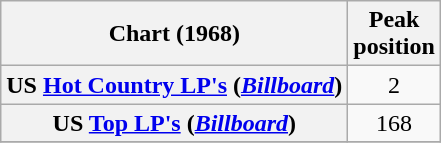<table class="wikitable plainrowheaders" style="text-align:center">
<tr>
<th scope="col">Chart (1968)</th>
<th scope="col">Peak<br>position</th>
</tr>
<tr>
<th scope = "row">US <a href='#'>Hot Country LP's</a> (<em><a href='#'>Billboard</a></em>)</th>
<td>2</td>
</tr>
<tr>
<th scope = "row">US <a href='#'>Top LP's</a> (<em><a href='#'>Billboard</a></em>)</th>
<td>168</td>
</tr>
<tr>
</tr>
</table>
